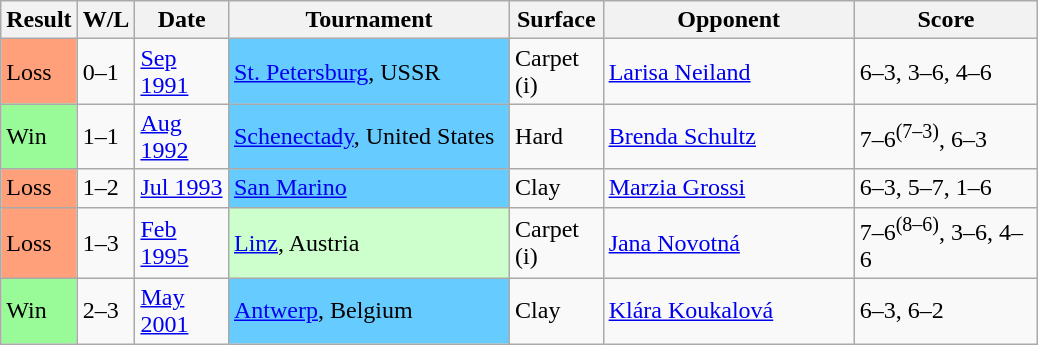<table class="sortable wikitable">
<tr>
<th>Result</th>
<th class="unsortable">W/L</th>
<th style="width:55px">Date</th>
<th style="width:180px">Tournament</th>
<th style="width:55px">Surface</th>
<th style="width:160px">Opponent</th>
<th style="width:115px" class="unsortable">Score</th>
</tr>
<tr>
<td style="background:#ffa07a;">Loss</td>
<td>0–1</td>
<td><a href='#'>Sep 1991</a></td>
<td style="background:#6cf;"><a href='#'>St. Petersburg</a>, USSR</td>
<td>Carpet (i)</td>
<td> <a href='#'>Larisa Neiland</a></td>
<td>6–3, 3–6, 4–6</td>
</tr>
<tr>
<td style="background:#98fb98;">Win</td>
<td>1–1</td>
<td><a href='#'>Aug 1992</a></td>
<td style="background:#6cf;"><a href='#'>Schenectady</a>, United States</td>
<td>Hard</td>
<td> <a href='#'>Brenda Schultz</a></td>
<td>7–6<sup>(7–3)</sup>, 6–3</td>
</tr>
<tr>
<td style="background:#ffa07a;">Loss</td>
<td>1–2</td>
<td><a href='#'>Jul 1993</a></td>
<td style="background:#6cf;"><a href='#'>San Marino</a></td>
<td>Clay</td>
<td> <a href='#'>Marzia Grossi</a></td>
<td>6–3, 5–7, 1–6</td>
</tr>
<tr>
<td style="background:#ffa07a;">Loss</td>
<td>1–3</td>
<td><a href='#'>Feb 1995</a></td>
<td style="background:#cfc;"><a href='#'>Linz</a>, Austria</td>
<td>Carpet (i)</td>
<td> <a href='#'>Jana Novotná</a></td>
<td>7–6<sup>(8–6)</sup>, 3–6, 4–6</td>
</tr>
<tr>
<td style="background:#98fb98;">Win</td>
<td>2–3</td>
<td><a href='#'>May 2001</a></td>
<td style="background:#6cf;"><a href='#'>Antwerp</a>, Belgium</td>
<td>Clay</td>
<td> <a href='#'>Klára Koukalová</a></td>
<td>6–3, 6–2</td>
</tr>
</table>
